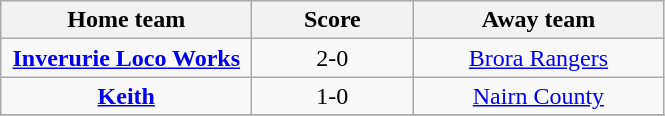<table class="wikitable" style="border-collapse: collapse;text-align: center;">
<tr>
<th width=160>Home team</th>
<th width=100>Score</th>
<th width=160>Away team</th>
</tr>
<tr>
<td><strong><a href='#'>Inverurie Loco Works</a></strong></td>
<td>2-0</td>
<td><a href='#'>Brora Rangers</a></td>
</tr>
<tr>
<td><strong><a href='#'>Keith</a></strong></td>
<td>1-0</td>
<td><a href='#'>Nairn County</a></td>
</tr>
<tr>
</tr>
</table>
